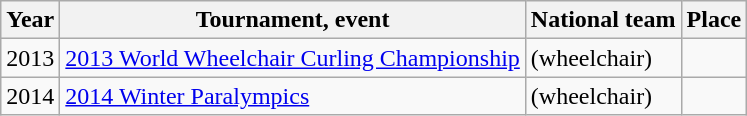<table class="wikitable">
<tr>
<th scope="col">Year</th>
<th scope="col">Tournament, event</th>
<th scope="col">National team</th>
<th scope="col">Place</th>
</tr>
<tr>
<td>2013</td>
<td><a href='#'>2013 World Wheelchair Curling Championship</a></td>
<td> (wheelchair)</td>
<td></td>
</tr>
<tr>
<td>2014</td>
<td><a href='#'>2014 Winter Paralympics</a></td>
<td> (wheelchair)</td>
<td></td>
</tr>
</table>
